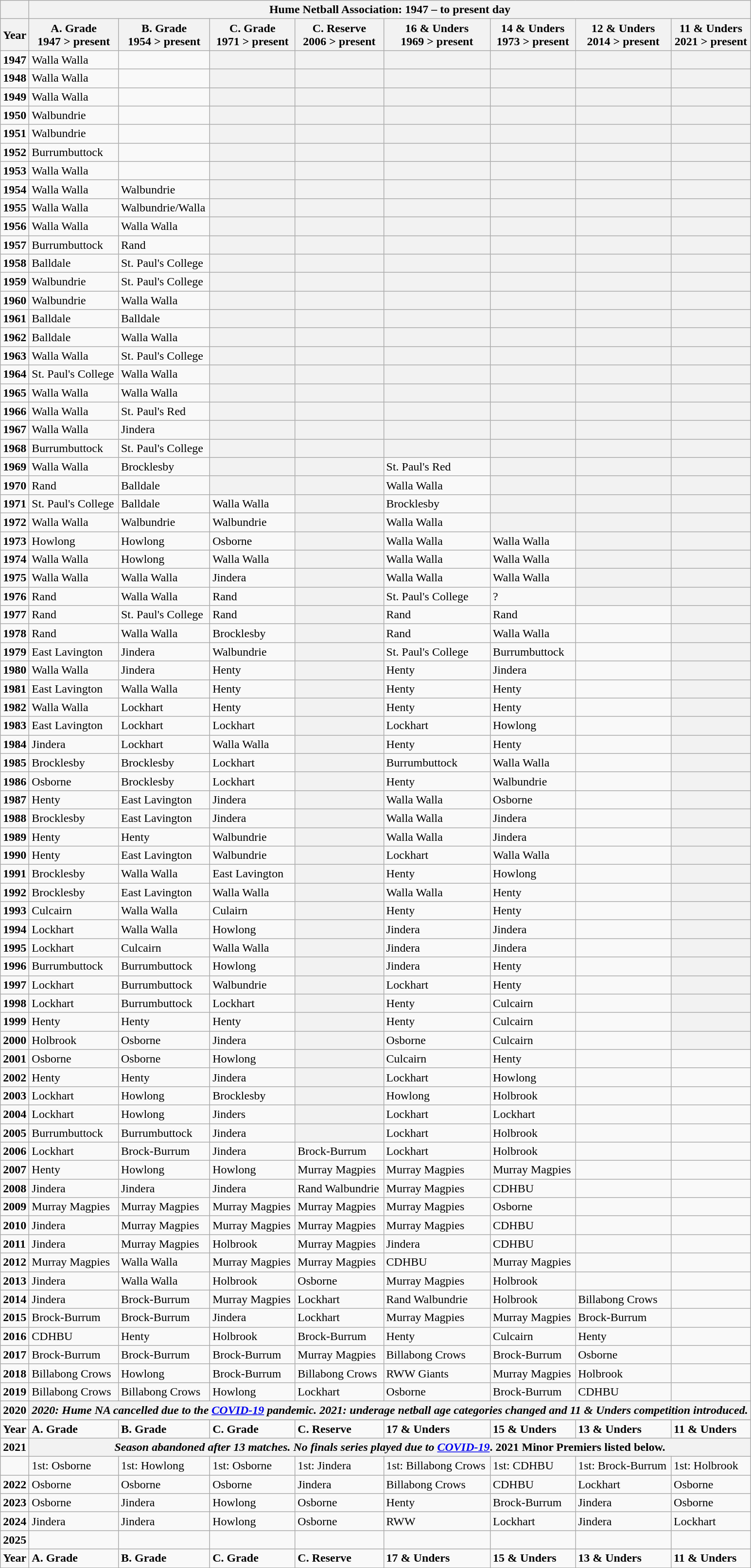<table class="wikitable sortable" style="text-align:left" style="font-size:95%">
<tr>
<th></th>
<th colspan="8" align="center"><strong>Hume Netball Association: 1947 – to present day</strong></th>
</tr>
<tr>
<th>Year</th>
<th>A. Grade<br>1947 > present</th>
<th>B. Grade<br>1954 > present</th>
<th>C. Grade<br>1971 > present</th>
<th>C. Reserve<br>2006 > present</th>
<th>16 & Unders<br>1969 > present</th>
<th>14 & Unders<br>1973 > present</th>
<th>12 & Unders<br>2014 > present</th>
<th>11 & Unders<br>2021 > present</th>
</tr>
<tr>
<td><strong>1947</strong></td>
<td>Walla Walla</td>
<td></td>
<th></th>
<th></th>
<th></th>
<th></th>
<th></th>
<th></th>
</tr>
<tr>
<td><strong>1948</strong></td>
<td>Walla Walla</td>
<td></td>
<th></th>
<th></th>
<th></th>
<th></th>
<th></th>
<th></th>
</tr>
<tr>
<td><strong>1949</strong></td>
<td>Walla Walla</td>
<td></td>
<th></th>
<th></th>
<th></th>
<th></th>
<th></th>
<th></th>
</tr>
<tr>
<td><strong>1950</strong></td>
<td>Walbundrie</td>
<td></td>
<th></th>
<th></th>
<th></th>
<th></th>
<th></th>
<th></th>
</tr>
<tr>
<td><strong>1951</strong></td>
<td>Walbundrie</td>
<td></td>
<th></th>
<th></th>
<th></th>
<th></th>
<th></th>
<th></th>
</tr>
<tr>
<td><strong>1952</strong></td>
<td>Burrumbuttock</td>
<td></td>
<th></th>
<th></th>
<th></th>
<th></th>
<th></th>
<th></th>
</tr>
<tr>
<td><strong>1953</strong></td>
<td>Walla Walla</td>
<td></td>
<th></th>
<th></th>
<th></th>
<th></th>
<th></th>
<th></th>
</tr>
<tr>
<td><strong>1954</strong></td>
<td>Walla Walla</td>
<td>Walbundrie</td>
<th></th>
<th></th>
<th></th>
<th></th>
<th></th>
<th></th>
</tr>
<tr>
<td><strong>1955</strong></td>
<td>Walla Walla</td>
<td>Walbundrie/Walla</td>
<th></th>
<th></th>
<th></th>
<th></th>
<th></th>
<th></th>
</tr>
<tr>
<td><strong>1956</strong></td>
<td>Walla Walla</td>
<td>Walla Walla</td>
<th></th>
<th></th>
<th></th>
<th></th>
<th></th>
<th></th>
</tr>
<tr>
<td><strong>1957</strong></td>
<td>Burrumbuttock</td>
<td>Rand</td>
<th></th>
<th></th>
<th></th>
<th></th>
<th></th>
<th></th>
</tr>
<tr>
<td><strong>1958</strong></td>
<td>Balldale</td>
<td>St. Paul's College</td>
<th></th>
<th></th>
<th></th>
<th></th>
<th></th>
<th></th>
</tr>
<tr>
<td><strong>1959</strong></td>
<td>Walbundrie</td>
<td>St. Paul's College</td>
<th></th>
<th></th>
<th></th>
<th></th>
<th></th>
<th></th>
</tr>
<tr>
<td><strong>1960</strong></td>
<td>Walbundrie</td>
<td>Walla Walla</td>
<th></th>
<th></th>
<th></th>
<th></th>
<th></th>
<th></th>
</tr>
<tr>
<td><strong>1961</strong></td>
<td>Balldale</td>
<td>Balldale</td>
<th></th>
<th></th>
<th></th>
<th></th>
<th></th>
<th></th>
</tr>
<tr>
<td><strong>1962</strong></td>
<td>Balldale</td>
<td>Walla Walla</td>
<th></th>
<th></th>
<th></th>
<th></th>
<th></th>
<th></th>
</tr>
<tr>
<td><strong>1963</strong></td>
<td>Walla Walla</td>
<td>St. Paul's College</td>
<th></th>
<th></th>
<th></th>
<th></th>
<th></th>
<th></th>
</tr>
<tr>
<td><strong>1964</strong></td>
<td>St. Paul's College</td>
<td>Walla Walla</td>
<th></th>
<th></th>
<th></th>
<th></th>
<th></th>
<th></th>
</tr>
<tr>
<td><strong>1965</strong></td>
<td>Walla Walla</td>
<td>Walla Walla</td>
<th></th>
<th></th>
<th></th>
<th></th>
<th></th>
<th></th>
</tr>
<tr>
<td><strong>1966</strong></td>
<td>Walla Walla</td>
<td>St. Paul's Red</td>
<th></th>
<th></th>
<th></th>
<th></th>
<th></th>
<th></th>
</tr>
<tr>
<td><strong>1967</strong></td>
<td>Walla Walla</td>
<td>Jindera</td>
<th></th>
<th></th>
<th></th>
<th></th>
<th></th>
<th></th>
</tr>
<tr>
<td><strong>1968</strong></td>
<td>Burrumbuttock</td>
<td>St. Paul's College</td>
<th></th>
<th></th>
<th></th>
<th></th>
<th></th>
<th></th>
</tr>
<tr>
<td><strong>1969</strong></td>
<td>Walla Walla</td>
<td>Brocklesby</td>
<th></th>
<th></th>
<td>St. Paul's Red</td>
<th></th>
<th></th>
<th></th>
</tr>
<tr>
<td><strong>1970</strong></td>
<td>Rand</td>
<td>Balldale</td>
<th></th>
<th></th>
<td>Walla Walla</td>
<th></th>
<th></th>
<th></th>
</tr>
<tr>
<td><strong>1971</strong></td>
<td>St. Paul's College</td>
<td>Balldale</td>
<td>Walla Walla</td>
<th></th>
<td>Brocklesby</td>
<th></th>
<th></th>
<th></th>
</tr>
<tr>
<td><strong>1972</strong></td>
<td>Walla Walla</td>
<td>Walbundrie</td>
<td>Walbundrie</td>
<th></th>
<td>Walla Walla</td>
<th></th>
<th></th>
<th></th>
</tr>
<tr>
<td><strong>1973</strong></td>
<td>Howlong</td>
<td>Howlong</td>
<td>Osborne</td>
<th></th>
<td>Walla Walla</td>
<td>Walla Walla</td>
<th></th>
<th></th>
</tr>
<tr>
<td><strong>1974</strong></td>
<td>Walla Walla</td>
<td>Howlong</td>
<td>Walla Walla</td>
<th></th>
<td>Walla Walla</td>
<td>Walla Walla</td>
<th></th>
<th></th>
</tr>
<tr>
<td><strong>1975</strong></td>
<td>Walla Walla</td>
<td>Walla Walla</td>
<td>Jindera</td>
<th></th>
<td>Walla Walla</td>
<td>Walla Walla</td>
<th></th>
<th></th>
</tr>
<tr>
<td><strong>1976</strong></td>
<td>Rand</td>
<td>Walla Walla</td>
<td>Rand</td>
<th></th>
<td>St. Paul's College</td>
<td>?</td>
<th></th>
<th></th>
</tr>
<tr>
<td><strong>1977</strong></td>
<td>Rand</td>
<td>St. Paul's College</td>
<td>Rand</td>
<th></th>
<td>Rand</td>
<td>Rand</td>
<td></td>
<th></th>
</tr>
<tr>
<td><strong>1978</strong></td>
<td>Rand</td>
<td>Walla Walla</td>
<td>Brocklesby</td>
<th></th>
<td>Rand</td>
<td>Walla Walla</td>
<td></td>
<th></th>
</tr>
<tr>
<td><strong>1979</strong></td>
<td>East Lavington</td>
<td>Jindera</td>
<td>Walbundrie</td>
<th></th>
<td>St. Paul's College</td>
<td>Burrumbuttock</td>
<td></td>
<th></th>
</tr>
<tr>
<td><strong>1980</strong></td>
<td>Walla Walla</td>
<td>Jindera</td>
<td>Henty</td>
<th></th>
<td>Henty</td>
<td>Jindera</td>
<td></td>
<th></th>
</tr>
<tr>
<td><strong>1981</strong></td>
<td>East Lavington</td>
<td>Walla Walla</td>
<td>Henty</td>
<th></th>
<td>Henty</td>
<td>Henty</td>
<td></td>
<th></th>
</tr>
<tr>
<td><strong>1982</strong></td>
<td>Walla Walla</td>
<td>Lockhart</td>
<td>Henty</td>
<th></th>
<td>Henty</td>
<td>Henty</td>
<td></td>
<th></th>
</tr>
<tr>
<td><strong>1983</strong></td>
<td>East Lavington</td>
<td>Lockhart</td>
<td>Lockhart</td>
<th></th>
<td>Lockhart</td>
<td>Howlong</td>
<td></td>
<th></th>
</tr>
<tr>
<td><strong>1984</strong></td>
<td>Jindera</td>
<td>Lockhart</td>
<td>Walla Walla</td>
<th></th>
<td>Henty</td>
<td>Henty</td>
<td></td>
<th></th>
</tr>
<tr>
<td><strong>1985</strong></td>
<td>Brocklesby</td>
<td>Brocklesby</td>
<td>Lockhart</td>
<th></th>
<td>Burrumbuttock</td>
<td>Walla Walla</td>
<td></td>
<th></th>
</tr>
<tr>
<td><strong>1986</strong></td>
<td>Osborne</td>
<td>Brocklesby</td>
<td>Lockhart</td>
<th></th>
<td>Henty</td>
<td>Walbundrie</td>
<td></td>
<th></th>
</tr>
<tr>
<td><strong>1987</strong></td>
<td>Henty</td>
<td>East Lavington</td>
<td>Jindera</td>
<th></th>
<td>Walla Walla</td>
<td>Osborne</td>
<td></td>
<th></th>
</tr>
<tr>
<td><strong>1988</strong></td>
<td>Brocklesby</td>
<td>East Lavington</td>
<td>Jindera</td>
<th></th>
<td>Walla Walla</td>
<td>Jindera</td>
<td></td>
<th></th>
</tr>
<tr>
<td><strong>1989</strong></td>
<td>Henty</td>
<td>Henty</td>
<td>Walbundrie</td>
<th></th>
<td>Walla Walla</td>
<td>Jindera</td>
<td></td>
<th></th>
</tr>
<tr>
<td><strong>1990</strong></td>
<td>Henty</td>
<td>East Lavington</td>
<td>Walbundrie</td>
<th></th>
<td>Lockhart</td>
<td>Walla Walla</td>
<td></td>
<th></th>
</tr>
<tr>
<td><strong>1991</strong></td>
<td>Brocklesby</td>
<td>Walla Walla</td>
<td>East Lavington</td>
<th></th>
<td>Henty</td>
<td>Howlong</td>
<td></td>
<th></th>
</tr>
<tr>
<td><strong>1992</strong></td>
<td>Brocklesby</td>
<td>East Lavington</td>
<td>Walla Walla</td>
<th></th>
<td>Walla Walla</td>
<td>Henty</td>
<td></td>
<th></th>
</tr>
<tr>
<td><strong>1993</strong></td>
<td>Culcairn</td>
<td>Walla Walla</td>
<td>Culairn</td>
<th></th>
<td>Henty</td>
<td>Henty</td>
<td></td>
<th></th>
</tr>
<tr>
<td><strong>1994</strong></td>
<td>Lockhart</td>
<td>Walla Walla</td>
<td>Howlong</td>
<th></th>
<td>Jindera</td>
<td>Jindera</td>
<td></td>
<th></th>
</tr>
<tr>
<td><strong>1995</strong></td>
<td>Lockhart</td>
<td>Culcairn</td>
<td>Walla Walla</td>
<th></th>
<td>Jindera</td>
<td>Jindera</td>
<td></td>
<th></th>
</tr>
<tr>
<td><strong>1996</strong></td>
<td>Burrumbuttock</td>
<td>Burrumbuttock</td>
<td>Howlong</td>
<th></th>
<td>Jindera</td>
<td>Henty</td>
<td></td>
<th></th>
</tr>
<tr>
<td><strong>1997</strong></td>
<td>Lockhart</td>
<td>Burrumbuttock</td>
<td>Walbundrie</td>
<th></th>
<td>Lockhart</td>
<td>Henty</td>
<td></td>
<th></th>
</tr>
<tr>
<td><strong>1998</strong></td>
<td>Lockhart</td>
<td>Burrumbuttock</td>
<td>Lockhart</td>
<th></th>
<td>Henty</td>
<td>Culcairn</td>
<td></td>
<th></th>
</tr>
<tr>
<td><strong>1999</strong></td>
<td>Henty</td>
<td>Henty</td>
<td>Henty</td>
<th></th>
<td>Henty</td>
<td>Culcairn</td>
<td></td>
<th></th>
</tr>
<tr>
<td><strong>2000</strong></td>
<td>Holbrook</td>
<td>Osborne</td>
<td>Jindera</td>
<th></th>
<td>Osborne</td>
<td>Culcairn</td>
<td></td>
<th></th>
</tr>
<tr>
<td><strong>2001</strong></td>
<td>Osborne</td>
<td>Osborne</td>
<td>Howlong</td>
<th></th>
<td>Culcairn</td>
<td>Henty</td>
<td></td>
<td></td>
</tr>
<tr>
<td><strong>2002</strong></td>
<td>Henty</td>
<td>Henty</td>
<td>Jindera</td>
<th></th>
<td>Lockhart</td>
<td>Howlong</td>
<td></td>
<td></td>
</tr>
<tr>
<td><strong>2003</strong></td>
<td>Lockhart</td>
<td>Howlong</td>
<td>Brocklesby</td>
<th></th>
<td>Howlong</td>
<td>Holbrook</td>
<td></td>
<td></td>
</tr>
<tr>
<td><strong>2004</strong></td>
<td>Lockhart</td>
<td>Howlong</td>
<td>Jinders</td>
<th></th>
<td>Lockhart</td>
<td>Lockhart</td>
<td></td>
<td></td>
</tr>
<tr>
<td><strong>2005</strong></td>
<td>Burrumbuttock</td>
<td>Burrumbuttock</td>
<td>Jindera</td>
<th></th>
<td>Lockhart</td>
<td>Holbrook</td>
<td></td>
<td></td>
</tr>
<tr>
<td><strong>2006</strong></td>
<td>Lockhart</td>
<td>Brock-Burrum</td>
<td>Jindera</td>
<td>Brock-Burrum</td>
<td>Lockhart</td>
<td>Holbrook</td>
<td></td>
<td></td>
</tr>
<tr>
<td><strong>2007</strong></td>
<td>Henty</td>
<td>Howlong</td>
<td>Howlong</td>
<td>Murray Magpies</td>
<td>Murray Magpies</td>
<td>Murray Magpies</td>
<td></td>
<td></td>
</tr>
<tr>
<td><strong>2008</strong></td>
<td>Jindera</td>
<td>Jindera</td>
<td>Jindera</td>
<td>Rand Walbundrie</td>
<td>Murray Magpies</td>
<td>CDHBU</td>
<td></td>
<td></td>
</tr>
<tr>
<td><strong>2009</strong></td>
<td>Murray Magpies</td>
<td>Murray Magpies</td>
<td>Murray Magpies</td>
<td>Murray Magpies</td>
<td>Murray Magpies</td>
<td>Osborne</td>
<td></td>
<td></td>
</tr>
<tr>
<td><strong>2010</strong></td>
<td>Jindera</td>
<td>Murray Magpies</td>
<td>Murray Magpies</td>
<td>Murray Magpies</td>
<td>Murray Magpies</td>
<td>CDHBU</td>
<td></td>
<td></td>
</tr>
<tr>
<td><strong>2011</strong></td>
<td>Jindera</td>
<td>Murray Magpies</td>
<td>Holbrook</td>
<td>Murray Magpies</td>
<td>Jindera</td>
<td>CDHBU</td>
<td></td>
<td></td>
</tr>
<tr>
<td><strong>2012</strong></td>
<td>Murray Magpies</td>
<td>Walla Walla</td>
<td>Murray Magpies</td>
<td>Murray Magpies</td>
<td>CDHBU</td>
<td>Murray Magpies</td>
<td></td>
<td></td>
</tr>
<tr>
<td><strong>2013</strong></td>
<td>Jindera</td>
<td>Walla Walla</td>
<td>Holbrook</td>
<td>Osborne</td>
<td>Murray Magpies</td>
<td>Holbrook</td>
<td></td>
<td></td>
</tr>
<tr>
<td><strong>2014</strong></td>
<td>Jindera</td>
<td>Brock-Burrum</td>
<td>Murray Magpies</td>
<td>Lockhart</td>
<td>Rand Walbundrie</td>
<td>Holbrook</td>
<td>Billabong Crows</td>
<td></td>
</tr>
<tr>
<td><strong>2015</strong></td>
<td>Brock-Burrum</td>
<td>Brock-Burrum</td>
<td>Jindera</td>
<td>Lockhart</td>
<td>Murray Magpies</td>
<td>Murray Magpies</td>
<td>Brock-Burrum</td>
<td></td>
</tr>
<tr>
<td><strong>2016</strong></td>
<td>CDHBU</td>
<td>Henty</td>
<td>Holbrook</td>
<td>Brock-Burrum</td>
<td>Henty</td>
<td>Culcairn</td>
<td>Henty</td>
<td></td>
</tr>
<tr>
<td><strong>2017</strong></td>
<td>Brock-Burrum</td>
<td>Brock-Burrum</td>
<td>Brock-Burrum</td>
<td>Murray Magpies</td>
<td>Billabong Crows</td>
<td>Brock-Burrum</td>
<td>Osborne</td>
<td></td>
</tr>
<tr>
<td><strong>2018</strong></td>
<td>Billabong Crows</td>
<td>Howlong</td>
<td>Brock-Burrum</td>
<td>Billabong Crows</td>
<td>RWW Giants</td>
<td>Murray Magpies</td>
<td>Holbrook</td>
<td></td>
</tr>
<tr>
<td><strong>2019</strong></td>
<td>Billabong Crows</td>
<td>Billabong Crows</td>
<td>Howlong</td>
<td>Lockhart</td>
<td>Osborne</td>
<td>Brock-Burrum</td>
<td>CDHBU</td>
<td></td>
</tr>
<tr>
<td><strong>2020</strong></td>
<th colspan="10"><em>2020: Hume NA cancelled due to the <a href='#'>COVID-19</a> pandemic. 2021: underage netball age categories changed and 11 & Unders competition introduced.</em></th>
</tr>
<tr>
</tr>
<tr>
<td><strong>Year</strong></td>
<td><strong>A. Grade</strong></td>
<td><strong>B. Grade</strong></td>
<td><strong>C. Grade</strong></td>
<td><strong>C. Reserve</strong></td>
<td><strong>17 & Unders</strong></td>
<td><strong>15 & Unders</strong></td>
<td><strong>13 & Unders</strong></td>
<td><strong>11 & Unders</strong></td>
</tr>
<tr>
<td><strong>2021</strong></td>
<th colspan="10"><em>Season abandoned after 13 matches. No finals series played due to <a href='#'>COVID-19</a></em>. 2021 Minor Premiers listed below.</th>
</tr>
<tr>
<td></td>
<td>1st: Osborne</td>
<td>1st: Howlong</td>
<td>1st: Osborne</td>
<td>1st: Jindera</td>
<td>1st: Billabong Crows</td>
<td>1st: CDHBU</td>
<td>1st: Brock-Burrum</td>
<td>1st: Holbrook</td>
</tr>
<tr>
<td><strong>2022</strong></td>
<td>Osborne</td>
<td>Osborne</td>
<td>Osborne</td>
<td>Jindera</td>
<td>Billabong Crows</td>
<td>CDHBU</td>
<td>Lockhart</td>
<td>Osborne</td>
</tr>
<tr>
<td><strong>2023</strong></td>
<td>Osborne</td>
<td>Jindera</td>
<td>Howlong</td>
<td>Osborne</td>
<td>Henty</td>
<td>Brock-Burrum</td>
<td>Jindera</td>
<td>Osborne</td>
</tr>
<tr>
<td><strong>2024</strong></td>
<td>Jindera</td>
<td>Jindera</td>
<td>Howlong</td>
<td>Osborne</td>
<td>RWW</td>
<td>Lockhart</td>
<td>Jindera</td>
<td>Lockhart</td>
</tr>
<tr>
<td><strong>2025</strong></td>
<td></td>
<td></td>
<td></td>
<td></td>
<td></td>
<td></td>
<td></td>
<td></td>
</tr>
<tr>
<td><strong>Year</strong></td>
<td><strong>A. Grade</strong></td>
<td><strong>B. Grade</strong></td>
<td><strong>C. Grade</strong></td>
<td><strong>C. Reserve</strong></td>
<td><strong>17 & Unders</strong></td>
<td><strong>15 & Unders</strong></td>
<td><strong>13 & Unders</strong></td>
<td><strong>11 & Unders</strong></td>
</tr>
<tr>
</tr>
</table>
